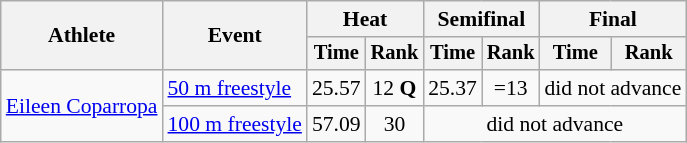<table class=wikitable style="font-size:90%">
<tr>
<th rowspan="2">Athlete</th>
<th rowspan="2">Event</th>
<th colspan="2">Heat</th>
<th colspan="2">Semifinal</th>
<th colspan="2">Final</th>
</tr>
<tr style="font-size:95%">
<th>Time</th>
<th>Rank</th>
<th>Time</th>
<th>Rank</th>
<th>Time</th>
<th>Rank</th>
</tr>
<tr align=center>
<td align=left rowspan=2><a href='#'>Eileen Coparropa</a></td>
<td align=left><a href='#'>50 m freestyle</a></td>
<td>25.57</td>
<td>12 <strong>Q</strong></td>
<td>25.37</td>
<td>=13</td>
<td colspan=2>did not advance</td>
</tr>
<tr align=center>
<td align=left><a href='#'>100 m freestyle</a></td>
<td>57.09</td>
<td>30</td>
<td colspan=4>did not advance</td>
</tr>
</table>
